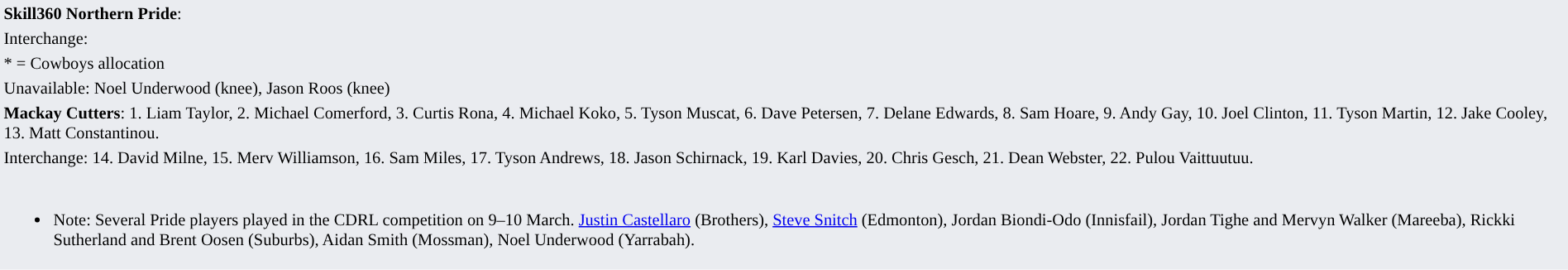<table style="background:#eaecf0; font-size:85%; width:100%;">
<tr>
<td><strong>Skill360 Northern Pride</strong>:             </td>
</tr>
<tr>
<td>Interchange:       </td>
</tr>
<tr>
<td>* = Cowboys allocation</td>
</tr>
<tr>
<td>Unavailable: Noel Underwood (knee), Jason Roos (knee)</td>
</tr>
<tr>
<td><strong>Mackay Cutters</strong>: 1. Liam Taylor, 2. Michael Comerford, 3. Curtis Rona, 4. Michael Koko, 5. Tyson Muscat, 6. Dave Petersen, 7. Delane Edwards, 8. Sam Hoare, 9. Andy Gay, 10. Joel Clinton, 11. Tyson Martin, 12. Jake Cooley, 13. Matt Constantinou.</td>
</tr>
<tr>
<td>Interchange: 14. David Milne, 15. Merv Williamson, 16. Sam Miles, 17. Tyson Andrews, 18. Jason Schirnack, 19. Karl Davies, 20. Chris Gesch, 21. Dean Webster, 22. Pulou Vaittuutuu.</td>
</tr>
<tr>
<td><br><ul><li>Note: Several Pride players played in the CDRL competition on 9–10 March. <a href='#'>Justin Castellaro</a> (Brothers), <a href='#'>Steve Snitch</a> (Edmonton), Jordan Biondi-Odo (Innisfail), Jordan Tighe and Mervyn Walker (Mareeba), Rickki Sutherland and Brent Oosen (Suburbs), Aidan Smith (Mossman), Noel Underwood (Yarrabah).</li></ul></td>
</tr>
</table>
